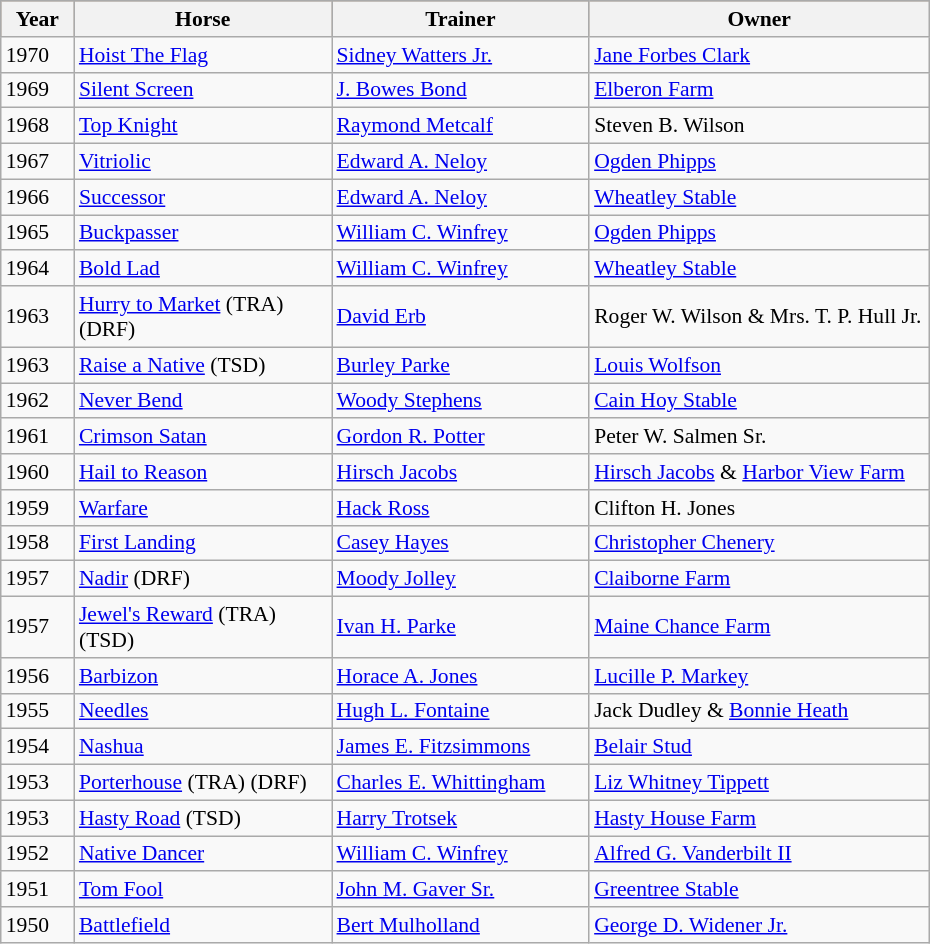<table class = "wikitable sortable" | border="1" cellpadding="0" style="border-collapse: collapse; font-size:90%">
<tr style="background:#987654; text-align:center;">
<th style="width:42px;">Year<br></th>
<th style="width:165px;">Horse<br></th>
<th style="width:165px;">Trainer<br></th>
<th style="width:220px;">Owner<br></th>
</tr>
<tr>
<td>1970</td>
<td><a href='#'>Hoist The Flag</a></td>
<td><a href='#'>Sidney Watters Jr.</a></td>
<td><a href='#'>Jane Forbes Clark</a></td>
</tr>
<tr>
<td>1969</td>
<td><a href='#'>Silent Screen</a></td>
<td><a href='#'>J. Bowes Bond</a></td>
<td><a href='#'>Elberon Farm</a></td>
</tr>
<tr>
<td>1968</td>
<td><a href='#'>Top Knight</a></td>
<td><a href='#'>Raymond Metcalf</a></td>
<td>Steven B. Wilson</td>
</tr>
<tr>
<td>1967</td>
<td><a href='#'>Vitriolic</a></td>
<td><a href='#'>Edward A. Neloy</a></td>
<td><a href='#'>Ogden Phipps</a></td>
</tr>
<tr>
<td>1966</td>
<td><a href='#'>Successor</a></td>
<td><a href='#'>Edward A. Neloy</a></td>
<td><a href='#'>Wheatley Stable</a></td>
</tr>
<tr>
<td>1965</td>
<td><a href='#'>Buckpasser</a></td>
<td><a href='#'>William C. Winfrey</a></td>
<td><a href='#'>Ogden Phipps</a></td>
</tr>
<tr>
<td>1964</td>
<td><a href='#'>Bold Lad</a></td>
<td><a href='#'>William C. Winfrey</a></td>
<td><a href='#'>Wheatley Stable</a></td>
</tr>
<tr>
<td>1963</td>
<td><a href='#'>Hurry to Market</a> (TRA)(DRF)</td>
<td><a href='#'>David Erb</a></td>
<td>Roger W. Wilson & Mrs. T. P. Hull Jr.</td>
</tr>
<tr>
<td>1963</td>
<td><a href='#'>Raise a Native</a> (TSD)</td>
<td><a href='#'>Burley Parke</a></td>
<td><a href='#'>Louis Wolfson</a></td>
</tr>
<tr>
<td>1962</td>
<td><a href='#'>Never Bend</a></td>
<td><a href='#'>Woody Stephens</a></td>
<td><a href='#'>Cain Hoy Stable</a></td>
</tr>
<tr>
<td>1961</td>
<td><a href='#'>Crimson Satan</a></td>
<td><a href='#'>Gordon R. Potter</a></td>
<td>Peter W. Salmen Sr.</td>
</tr>
<tr>
<td>1960</td>
<td><a href='#'>Hail to Reason</a></td>
<td><a href='#'>Hirsch Jacobs</a></td>
<td><a href='#'>Hirsch Jacobs</a> & <a href='#'>Harbor View Farm</a></td>
</tr>
<tr>
<td>1959</td>
<td><a href='#'>Warfare</a></td>
<td><a href='#'>Hack Ross</a></td>
<td>Clifton H. Jones</td>
</tr>
<tr>
<td>1958</td>
<td><a href='#'>First Landing</a></td>
<td><a href='#'>Casey Hayes</a></td>
<td><a href='#'>Christopher Chenery</a></td>
</tr>
<tr>
<td>1957</td>
<td><a href='#'>Nadir</a> (DRF)</td>
<td><a href='#'>Moody Jolley</a></td>
<td><a href='#'>Claiborne Farm</a></td>
</tr>
<tr>
<td>1957</td>
<td><a href='#'>Jewel's Reward</a> (TRA) (TSD)</td>
<td><a href='#'>Ivan H. Parke</a></td>
<td><a href='#'>Maine Chance Farm</a></td>
</tr>
<tr>
<td>1956</td>
<td><a href='#'>Barbizon</a></td>
<td><a href='#'>Horace A. Jones</a></td>
<td><a href='#'>Lucille P. Markey</a></td>
</tr>
<tr>
<td>1955</td>
<td><a href='#'>Needles</a></td>
<td><a href='#'>Hugh L. Fontaine</a></td>
<td>Jack Dudley & <a href='#'>Bonnie Heath</a></td>
</tr>
<tr>
<td>1954</td>
<td><a href='#'>Nashua</a></td>
<td><a href='#'>James E. Fitzsimmons</a></td>
<td><a href='#'>Belair Stud</a></td>
</tr>
<tr>
<td>1953</td>
<td><a href='#'>Porterhouse</a> (TRA) (DRF)</td>
<td><a href='#'>Charles E. Whittingham</a></td>
<td><a href='#'>Liz Whitney Tippett</a></td>
</tr>
<tr>
<td>1953</td>
<td><a href='#'>Hasty Road</a> (TSD)</td>
<td><a href='#'>Harry Trotsek</a></td>
<td><a href='#'>Hasty House Farm</a></td>
</tr>
<tr>
<td>1952</td>
<td><a href='#'>Native Dancer</a></td>
<td><a href='#'>William C. Winfrey</a></td>
<td><a href='#'>Alfred G. Vanderbilt II</a></td>
</tr>
<tr>
<td>1951</td>
<td><a href='#'>Tom Fool</a></td>
<td><a href='#'>John M. Gaver Sr.</a></td>
<td><a href='#'>Greentree Stable</a></td>
</tr>
<tr>
<td>1950</td>
<td><a href='#'>Battlefield</a></td>
<td><a href='#'>Bert Mulholland</a></td>
<td><a href='#'>George D. Widener Jr.</a></td>
</tr>
</table>
